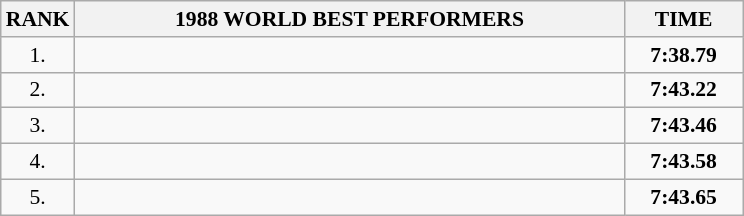<table class="wikitable" style="border-collapse: collapse; font-size: 90%;">
<tr>
<th>RANK</th>
<th align="center" style="width: 25em">1988 WORLD BEST PERFORMERS</th>
<th align="center" style="width: 5em">TIME</th>
</tr>
<tr>
<td align="center">1.</td>
<td></td>
<td align="center"><strong>7:38.79</strong></td>
</tr>
<tr>
<td align="center">2.</td>
<td></td>
<td align="center"><strong>7:43.22</strong></td>
</tr>
<tr>
<td align="center">3.</td>
<td></td>
<td align="center"><strong>7:43.46</strong></td>
</tr>
<tr>
<td align="center">4.</td>
<td></td>
<td align="center"><strong>7:43.58</strong></td>
</tr>
<tr>
<td align="center">5.</td>
<td></td>
<td align="center"><strong>7:43.65</strong></td>
</tr>
</table>
